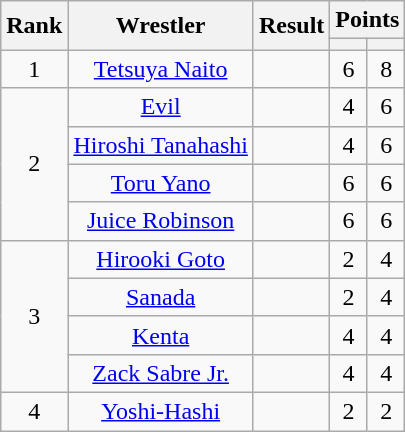<table class="wikitable mw-collapsible mw-collapsed" plainrowheaders sortable" style="text-align: center">
<tr>
<th scope="col" rowspan="2">Rank</th>
<th scope="col" rowspan="2">Wrestler</th>
<th scope="col" rowspan="2">Result</th>
<th scope="col" colspan="2">Points</th>
</tr>
<tr>
<th></th>
<th></th>
</tr>
<tr>
<td>1</td>
<td><a href='#'>Tetsuya Naito</a></td>
<td></td>
<td>6</td>
<td>8</td>
</tr>
<tr>
<td rowspan="4">2</td>
<td><a href='#'>Evil</a></td>
<td></td>
<td>4</td>
<td>6</td>
</tr>
<tr>
<td><a href='#'>Hiroshi Tanahashi</a></td>
<td></td>
<td>4</td>
<td>6</td>
</tr>
<tr>
<td><a href='#'>Toru Yano</a></td>
<td></td>
<td>6</td>
<td>6</td>
</tr>
<tr>
<td><a href='#'>Juice Robinson</a></td>
<td></td>
<td>6</td>
<td>6</td>
</tr>
<tr>
<td rowspan="4">3</td>
<td><a href='#'>Hirooki Goto</a></td>
<td></td>
<td>2</td>
<td>4</td>
</tr>
<tr>
<td><a href='#'>Sanada</a></td>
<td></td>
<td>2</td>
<td>4</td>
</tr>
<tr>
<td><a href='#'>Kenta</a></td>
<td></td>
<td>4</td>
<td>4</td>
</tr>
<tr>
<td><a href='#'>Zack Sabre Jr.</a></td>
<td></td>
<td>4</td>
<td>4</td>
</tr>
<tr>
<td>4</td>
<td><a href='#'>Yoshi-Hashi</a></td>
<td></td>
<td>2</td>
<td>2</td>
</tr>
</table>
